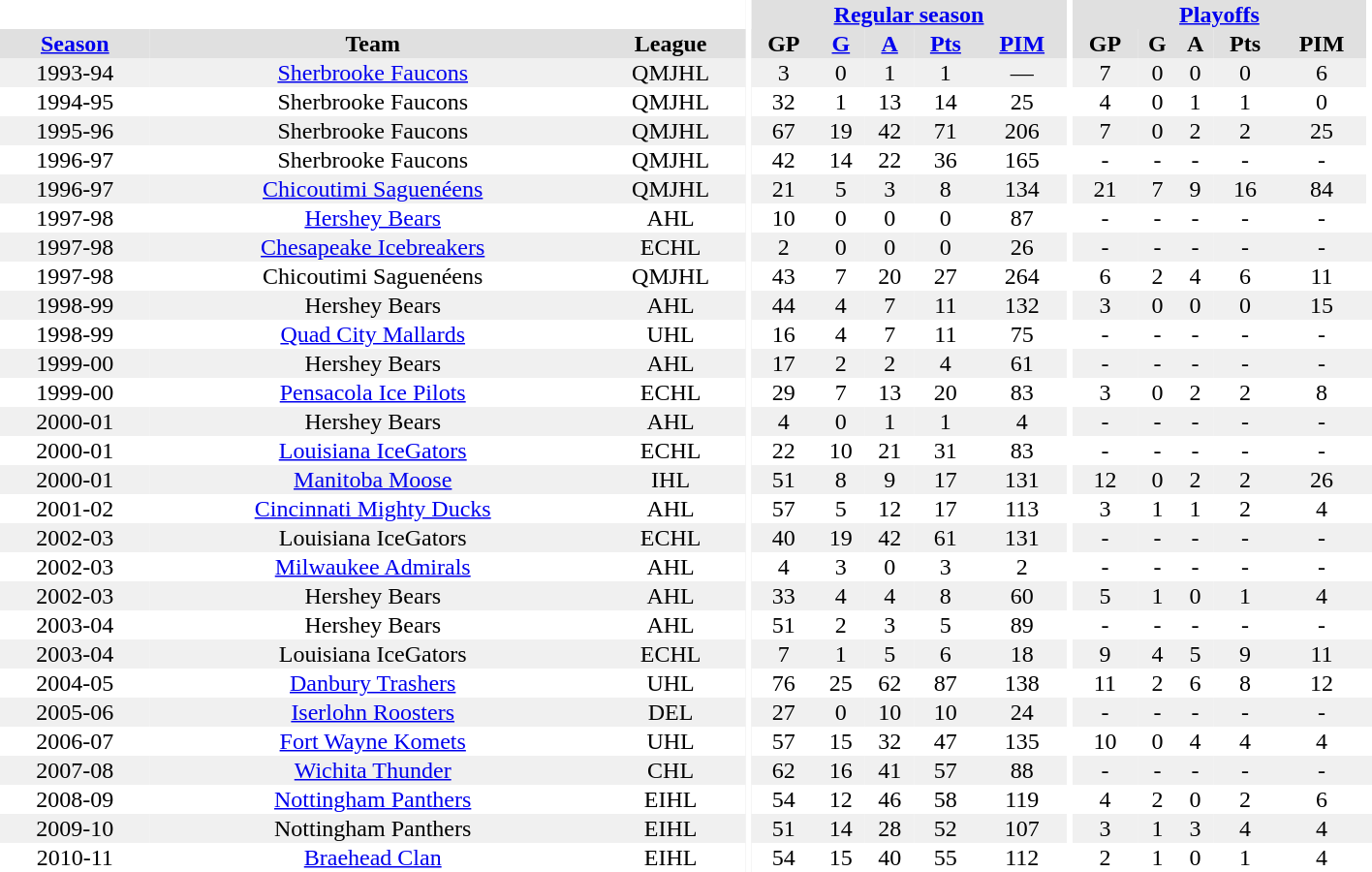<table style="text-align:center; width:75%; padding: 2px; border-spacing: 0;">
<tr style="background: #e0e0e0;">
<th colspan="3" style="background: #fff;"></th>
<th rowspan="99" style="background: #fff;"></th>
<th colspan="5"><a href='#'>Regular season</a></th>
<th rowspan="99" style="background: #fff;"></th>
<th colspan="5"><a href='#'>Playoffs</a></th>
</tr>
<tr style="background: #e0e0e0;">
<th><a href='#'>Season</a></th>
<th>Team</th>
<th>League</th>
<th>GP</th>
<th><a href='#'>G</a></th>
<th><a href='#'>A</a></th>
<th><a href='#'>Pts</a></th>
<th><a href='#'>PIM</a></th>
<th>GP</th>
<th>G</th>
<th>A</th>
<th>Pts</th>
<th>PIM</th>
</tr>
<tr style="background: #f0f0f0;">
<td>1993-94</td>
<td><a href='#'>Sherbrooke Faucons</a></td>
<td>QMJHL</td>
<td>3</td>
<td>0</td>
<td>1</td>
<td>1</td>
<td>—</td>
<td>7</td>
<td>0</td>
<td>0</td>
<td>0</td>
<td>6</td>
</tr>
<tr>
<td>1994-95</td>
<td>Sherbrooke Faucons</td>
<td>QMJHL</td>
<td>32</td>
<td>1</td>
<td>13</td>
<td>14</td>
<td>25</td>
<td>4</td>
<td>0</td>
<td>1</td>
<td>1</td>
<td>0</td>
</tr>
<tr style="background: #f0f0f0;">
<td>1995-96</td>
<td>Sherbrooke Faucons</td>
<td>QMJHL</td>
<td>67</td>
<td>19</td>
<td>42</td>
<td>71</td>
<td>206</td>
<td>7</td>
<td>0</td>
<td>2</td>
<td>2</td>
<td>25</td>
</tr>
<tr>
<td>1996-97</td>
<td>Sherbrooke Faucons</td>
<td>QMJHL</td>
<td>42</td>
<td>14</td>
<td>22</td>
<td>36</td>
<td>165</td>
<td>-</td>
<td>-</td>
<td>-</td>
<td>-</td>
<td>-</td>
</tr>
<tr style="background: #f0f0f0;">
<td>1996-97</td>
<td><a href='#'>Chicoutimi Saguenéens</a></td>
<td>QMJHL</td>
<td>21</td>
<td>5</td>
<td>3</td>
<td>8</td>
<td>134</td>
<td>21</td>
<td>7</td>
<td>9</td>
<td>16</td>
<td>84</td>
</tr>
<tr>
<td>1997-98</td>
<td><a href='#'>Hershey Bears</a></td>
<td>AHL</td>
<td>10</td>
<td>0</td>
<td>0</td>
<td>0</td>
<td>87</td>
<td>-</td>
<td>-</td>
<td>-</td>
<td>-</td>
<td>-</td>
<td></td>
</tr>
<tr style="background: #f0f0f0;">
<td>1997-98</td>
<td><a href='#'>Chesapeake Icebreakers</a></td>
<td>ECHL</td>
<td>2</td>
<td>0</td>
<td>0</td>
<td>0</td>
<td>26</td>
<td>-</td>
<td>-</td>
<td>-</td>
<td>-</td>
<td>-</td>
<td></td>
</tr>
<tr>
<td>1997-98</td>
<td>Chicoutimi Saguenéens</td>
<td>QMJHL</td>
<td>43</td>
<td>7</td>
<td>20</td>
<td>27</td>
<td>264</td>
<td>6</td>
<td>2</td>
<td>4</td>
<td>6</td>
<td>11</td>
<td></td>
</tr>
<tr style="background: #f0f0f0;">
<td>1998-99</td>
<td>Hershey Bears</td>
<td>AHL</td>
<td>44</td>
<td>4</td>
<td>7</td>
<td>11</td>
<td>132</td>
<td>3</td>
<td>0</td>
<td>0</td>
<td>0</td>
<td>15</td>
<td></td>
</tr>
<tr>
<td>1998-99</td>
<td><a href='#'>Quad City Mallards</a></td>
<td>UHL</td>
<td>16</td>
<td>4</td>
<td>7</td>
<td>11</td>
<td>75</td>
<td>-</td>
<td>-</td>
<td>-</td>
<td>-</td>
<td>-</td>
<td></td>
</tr>
<tr style="background: #f0f0f0;">
<td>1999-00</td>
<td>Hershey Bears</td>
<td>AHL</td>
<td>17</td>
<td>2</td>
<td>2</td>
<td>4</td>
<td>61</td>
<td>-</td>
<td>-</td>
<td>-</td>
<td>-</td>
<td>-</td>
<td></td>
</tr>
<tr>
<td>1999-00</td>
<td><a href='#'>Pensacola Ice Pilots</a></td>
<td>ECHL</td>
<td>29</td>
<td>7</td>
<td>13</td>
<td>20</td>
<td>83</td>
<td>3</td>
<td>0</td>
<td>2</td>
<td>2</td>
<td>8</td>
<td></td>
</tr>
<tr style="background: #f0f0f0;">
<td>2000-01</td>
<td>Hershey Bears</td>
<td>AHL</td>
<td>4</td>
<td>0</td>
<td>1</td>
<td>1</td>
<td>4</td>
<td>-</td>
<td>-</td>
<td>-</td>
<td>-</td>
<td>-</td>
<td></td>
</tr>
<tr>
<td>2000-01</td>
<td><a href='#'>Louisiana IceGators</a></td>
<td>ECHL</td>
<td>22</td>
<td>10</td>
<td>21</td>
<td>31</td>
<td>83</td>
<td>-</td>
<td>-</td>
<td>-</td>
<td>-</td>
<td>-</td>
<td></td>
</tr>
<tr style="background: #f0f0f0;">
<td>2000-01</td>
<td><a href='#'>Manitoba Moose</a></td>
<td>IHL</td>
<td>51</td>
<td>8</td>
<td>9</td>
<td>17</td>
<td>131</td>
<td>12</td>
<td>0</td>
<td>2</td>
<td>2</td>
<td>26</td>
<td></td>
</tr>
<tr>
<td>2001-02</td>
<td><a href='#'>Cincinnati Mighty Ducks</a></td>
<td>AHL</td>
<td>57</td>
<td>5</td>
<td>12</td>
<td>17</td>
<td>113</td>
<td>3</td>
<td>1</td>
<td>1</td>
<td>2</td>
<td>4</td>
<td></td>
</tr>
<tr style="background: #f0f0f0;">
<td>2002-03</td>
<td>Louisiana IceGators</td>
<td>ECHL</td>
<td>40</td>
<td>19</td>
<td>42</td>
<td>61</td>
<td>131</td>
<td>-</td>
<td>-</td>
<td>-</td>
<td>-</td>
<td>-</td>
<td></td>
</tr>
<tr>
<td>2002-03</td>
<td><a href='#'>Milwaukee Admirals</a></td>
<td>AHL</td>
<td>4</td>
<td>3</td>
<td>0</td>
<td>3</td>
<td>2</td>
<td>-</td>
<td>-</td>
<td>-</td>
<td>-</td>
<td>-</td>
<td></td>
</tr>
<tr style="background: #f0f0f0;">
<td>2002-03</td>
<td>Hershey Bears</td>
<td>AHL</td>
<td>33</td>
<td>4</td>
<td>4</td>
<td>8</td>
<td>60</td>
<td>5</td>
<td>1</td>
<td>0</td>
<td>1</td>
<td>4</td>
<td></td>
</tr>
<tr>
<td>2003-04</td>
<td>Hershey Bears</td>
<td>AHL</td>
<td>51</td>
<td>2</td>
<td>3</td>
<td>5</td>
<td>89</td>
<td>-</td>
<td>-</td>
<td>-</td>
<td>-</td>
<td>-</td>
<td></td>
</tr>
<tr style="background: #f0f0f0;">
<td>2003-04</td>
<td>Louisiana IceGators</td>
<td>ECHL</td>
<td>7</td>
<td>1</td>
<td>5</td>
<td>6</td>
<td>18</td>
<td>9</td>
<td>4</td>
<td>5</td>
<td>9</td>
<td>11</td>
<td></td>
</tr>
<tr>
<td>2004-05</td>
<td><a href='#'>Danbury Trashers</a></td>
<td>UHL</td>
<td>76</td>
<td>25</td>
<td>62</td>
<td>87</td>
<td>138</td>
<td>11</td>
<td>2</td>
<td>6</td>
<td>8</td>
<td>12</td>
<td></td>
</tr>
<tr style="background: #f0f0f0;">
<td>2005-06</td>
<td><a href='#'>Iserlohn Roosters</a></td>
<td>DEL</td>
<td>27</td>
<td>0</td>
<td>10</td>
<td>10</td>
<td>24</td>
<td>-</td>
<td>-</td>
<td>-</td>
<td>-</td>
<td>-</td>
<td></td>
</tr>
<tr>
<td>2006-07</td>
<td><a href='#'>Fort Wayne Komets</a></td>
<td>UHL</td>
<td>57</td>
<td>15</td>
<td>32</td>
<td>47</td>
<td>135</td>
<td>10</td>
<td>0</td>
<td>4</td>
<td>4</td>
<td>4</td>
<td></td>
</tr>
<tr style="background: #f0f0f0;">
<td>2007-08</td>
<td><a href='#'>Wichita Thunder</a></td>
<td>CHL</td>
<td>62</td>
<td>16</td>
<td>41</td>
<td>57</td>
<td>88</td>
<td>-</td>
<td>-</td>
<td>-</td>
<td>-</td>
<td>-</td>
<td></td>
</tr>
<tr>
<td>2008-09</td>
<td><a href='#'>Nottingham Panthers</a></td>
<td>EIHL</td>
<td>54</td>
<td>12</td>
<td>46</td>
<td>58</td>
<td>119</td>
<td>4</td>
<td>2</td>
<td>0</td>
<td>2</td>
<td>6</td>
<td></td>
</tr>
<tr style="background: #f0f0f0;">
<td>2009-10</td>
<td>Nottingham Panthers</td>
<td>EIHL</td>
<td>51</td>
<td>14</td>
<td>28</td>
<td>52</td>
<td>107</td>
<td>3</td>
<td>1</td>
<td>3</td>
<td>4</td>
<td>4</td>
<td></td>
</tr>
<tr>
<td>2010-11</td>
<td><a href='#'>Braehead Clan</a></td>
<td>EIHL</td>
<td>54</td>
<td>15</td>
<td>40</td>
<td>55</td>
<td>112</td>
<td>2</td>
<td>1</td>
<td>0</td>
<td>1</td>
<td>4</td>
<td></td>
</tr>
<tr>
</tr>
</table>
